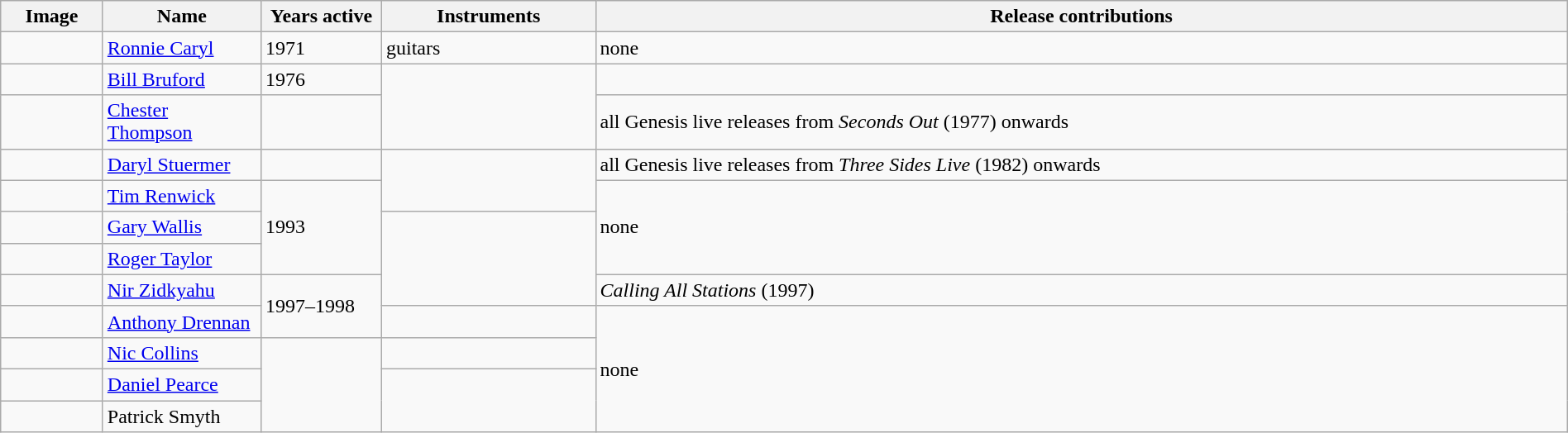<table class="wikitable" border="1" width=100%>
<tr>
<th width="75">Image</th>
<th width="120">Name</th>
<th width="90">Years active</th>
<th width="165">Instruments</th>
<th>Release contributions</th>
</tr>
<tr>
<td></td>
<td><a href='#'>Ronnie Caryl</a></td>
<td>1971 </td>
<td>guitars</td>
<td>none </td>
</tr>
<tr>
<td></td>
<td><a href='#'>Bill Bruford</a></td>
<td>1976</td>
<td rowspan="2"></td>
<td></td>
</tr>
<tr>
<td></td>
<td><a href='#'>Chester Thompson</a></td>
<td></td>
<td>all Genesis live releases from <em>Seconds Out</em> (1977) onwards</td>
</tr>
<tr>
<td></td>
<td><a href='#'>Daryl Stuermer</a></td>
<td></td>
<td rowspan="2"></td>
<td>all Genesis live releases from <em>Three Sides Live</em> (1982) onwards</td>
</tr>
<tr>
<td></td>
<td><a href='#'>Tim Renwick</a></td>
<td rowspan="3">1993 </td>
<td rowspan="3">none </td>
</tr>
<tr>
<td></td>
<td><a href='#'>Gary Wallis</a></td>
<td rowspan="3"></td>
</tr>
<tr>
<td></td>
<td><a href='#'>Roger Taylor</a></td>
</tr>
<tr>
<td></td>
<td><a href='#'>Nir Zidkyahu</a></td>
<td rowspan="2">1997–1998</td>
<td><em>Calling All Stations</em> (1997)</td>
</tr>
<tr>
<td></td>
<td><a href='#'>Anthony Drennan</a></td>
<td></td>
<td rowspan="4">none </td>
</tr>
<tr>
<td></td>
<td><a href='#'>Nic Collins</a></td>
<td rowspan="3"></td>
<td></td>
</tr>
<tr>
<td></td>
<td><a href='#'>Daniel Pearce</a></td>
<td rowspan="2"></td>
</tr>
<tr>
<td></td>
<td>Patrick Smyth</td>
</tr>
</table>
